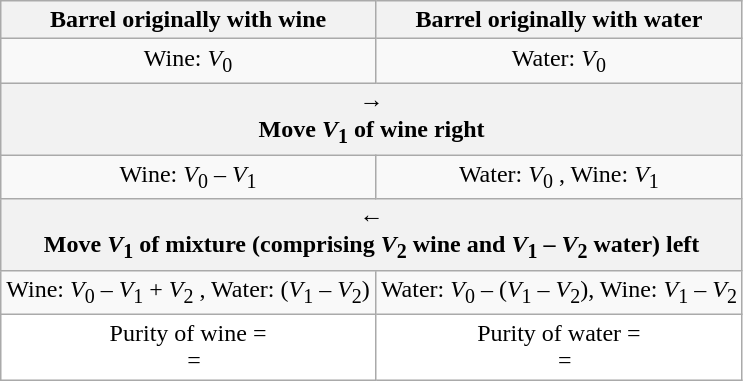<table class="wikitable" style="text-align:center;">
<tr>
<th>Barrel originally with wine</th>
<th>Barrel originally with water</th>
</tr>
<tr>
<td>Wine: <em>V</em><sub>0</sub></td>
<td>Water: <em>V</em><sub>0</sub></td>
</tr>
<tr>
<th colspan="2"><span>→</span><br>Move <em>V</em><sub>1</sub> of wine right</th>
</tr>
<tr>
<td>Wine: <em>V</em><sub>0</sub> – <em>V</em><sub>1</sub></td>
<td>Water: <em>V</em><sub>0</sub> , Wine: <em>V</em><sub>1</sub></td>
</tr>
<tr>
<th colspan="2"><span>←</span><br>Move <em>V</em><sub>1</sub> of mixture (comprising <em>V</em><sub>2</sub> wine and <em>V</em><sub>1</sub> – <em>V</em><sub>2</sub> water) left</th>
</tr>
<tr>
<td>Wine: <em>V</em><sub>0</sub> – <em>V</em><sub>1</sub> + <em>V</em><sub>2</sub> , Water: (<em>V</em><sub>1</sub> – <em>V</em><sub>2</sub>)</td>
<td>Water: <em>V</em><sub>0</sub> – (<em>V</em><sub>1</sub> – <em>V</em><sub>2</sub>), Wine: <em>V</em><sub>1</sub> – <em>V</em><sub>2</sub></td>
</tr>
<tr style="color:#000000;background:#ffffff;">
<td>Purity of wine = <br>  = </td>
<td>Purity of water = <br>  = </td>
</tr>
</table>
